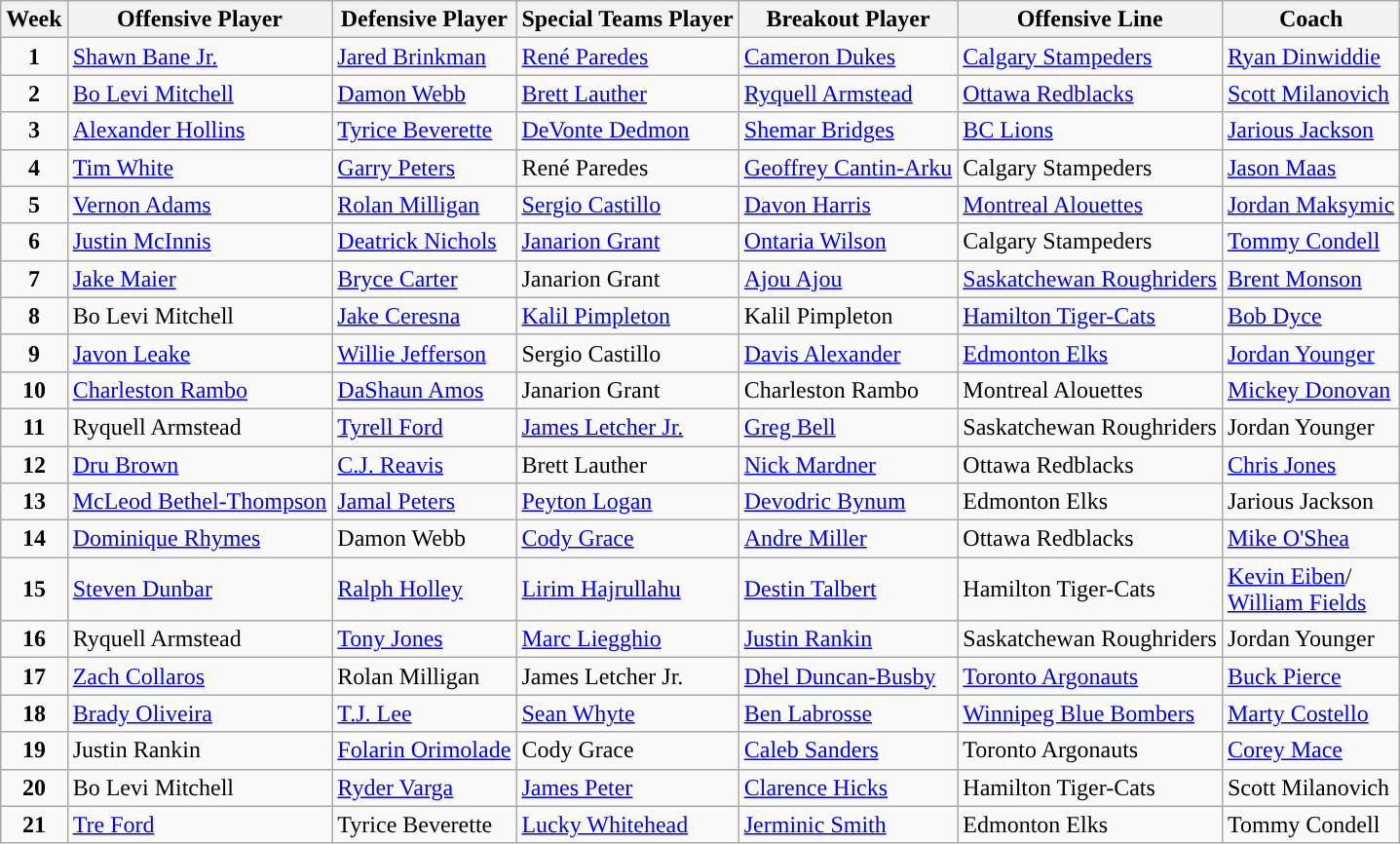<table class="wikitable">
<tr>
<th>Week</th>
<th>Offensive Player</th>
<th>Defensive Player</th>
<th>Special Teams Player</th>
<th>Breakout Player</th>
<th>Offensive Line</th>
<th>Coach</th>
</tr>
<tr>
<td style="text-align: center;"><strong>1</strong><br></td>
<td><a href='#'>Shawn Bane Jr.</a></td>
<td><a href='#'>Jared Brinkman</a></td>
<td><a href='#'>René Paredes</a></td>
<td><a href='#'>Cameron Dukes</a></td>
<td><a href='#'>Calgary Stampeders</a></td>
<td><a href='#'>Ryan Dinwiddie</a></td>
</tr>
<tr>
<td style="text-align: center;"><strong>2</strong><br></td>
<td><a href='#'>Bo Levi Mitchell</a></td>
<td><a href='#'>Damon Webb</a></td>
<td><a href='#'>Brett Lauther</a></td>
<td><a href='#'>Ryquell Armstead</a></td>
<td><a href='#'>Ottawa Redblacks</a></td>
<td><a href='#'>Scott Milanovich</a></td>
</tr>
<tr>
<td style="text-align: center;"><strong>3</strong><br></td>
<td><a href='#'>Alexander Hollins</a></td>
<td><a href='#'>Tyrice Beverette</a></td>
<td><a href='#'>DeVonte Dedmon</a></td>
<td><a href='#'>Shemar Bridges</a></td>
<td><a href='#'>BC Lions</a></td>
<td><a href='#'>Jarious Jackson</a></td>
</tr>
<tr>
<td style="text-align: center;"><strong>4</strong><br></td>
<td><a href='#'>Tim White</a></td>
<td><a href='#'>Garry Peters</a></td>
<td>René Paredes</td>
<td><a href='#'>Geoffrey Cantin-Arku</a></td>
<td>Calgary Stampeders</td>
<td><a href='#'>Jason Maas</a></td>
</tr>
<tr>
<td style="text-align: center;"><strong>5</strong><br></td>
<td><a href='#'>Vernon Adams</a></td>
<td><a href='#'>Rolan Milligan</a></td>
<td><a href='#'>Sergio Castillo</a></td>
<td><a href='#'>Davon Harris</a></td>
<td><a href='#'>Montreal Alouettes</a></td>
<td><a href='#'>Jordan Maksymic</a></td>
</tr>
<tr>
<td style="text-align: center;"><strong>6</strong><br></td>
<td><a href='#'>Justin McInnis</a></td>
<td><a href='#'>Deatrick Nichols</a></td>
<td><a href='#'>Janarion Grant</a></td>
<td><a href='#'>Ontaria Wilson</a></td>
<td>Calgary Stampeders</td>
<td><a href='#'>Tommy Condell</a></td>
</tr>
<tr>
<td style="text-align: center;"><strong>7</strong><br></td>
<td><a href='#'>Jake Maier</a></td>
<td><a href='#'>Bryce Carter</a></td>
<td>Janarion Grant</td>
<td><a href='#'>Ajou Ajou</a></td>
<td><a href='#'>Saskatchewan Roughriders</a></td>
<td><a href='#'>Brent Monson</a></td>
</tr>
<tr>
<td style="text-align: center;"><strong>8</strong><br></td>
<td>Bo Levi Mitchell</td>
<td><a href='#'>Jake Ceresna</a></td>
<td><a href='#'>Kalil Pimpleton</a></td>
<td>Kalil Pimpleton</td>
<td><a href='#'>Hamilton Tiger-Cats</a></td>
<td><a href='#'>Bob Dyce</a></td>
</tr>
<tr>
<td style="text-align: center;"><strong>9</strong><br></td>
<td><a href='#'>Javon Leake</a></td>
<td><a href='#'>Willie Jefferson</a></td>
<td>Sergio Castillo</td>
<td><a href='#'>Davis Alexander</a></td>
<td><a href='#'>Edmonton Elks</a></td>
<td><a href='#'>Jordan Younger</a></td>
</tr>
<tr>
<td style="text-align: center;"><strong>10</strong><br></td>
<td><a href='#'>Charleston Rambo</a></td>
<td><a href='#'>DaShaun Amos</a></td>
<td>Janarion Grant</td>
<td>Charleston Rambo</td>
<td>Montreal Alouettes</td>
<td><a href='#'>Mickey Donovan</a></td>
</tr>
<tr>
<td style="text-align: center;"><strong>11</strong><br></td>
<td>Ryquell Armstead</td>
<td><a href='#'>Tyrell Ford</a></td>
<td><a href='#'>James Letcher Jr.</a></td>
<td><a href='#'>Greg Bell</a></td>
<td>Saskatchewan Roughriders</td>
<td>Jordan Younger</td>
</tr>
<tr>
<td style="text-align: center;"><strong>12</strong><br></td>
<td><a href='#'>Dru Brown</a></td>
<td><a href='#'>C.J. Reavis</a></td>
<td>Brett Lauther</td>
<td><a href='#'>Nick Mardner</a></td>
<td>Ottawa Redblacks</td>
<td><a href='#'>Chris Jones</a></td>
</tr>
<tr>
<td style="text-align: center;"><strong>13</strong><br></td>
<td><a href='#'>McLeod Bethel-Thompson</a></td>
<td><a href='#'>Jamal Peters</a></td>
<td><a href='#'>Peyton Logan</a></td>
<td><a href='#'>Devodric Bynum</a></td>
<td>Edmonton Elks</td>
<td>Jarious Jackson</td>
</tr>
<tr>
<td style="text-align: center;"><strong>14</strong><br></td>
<td><a href='#'>Dominique Rhymes</a></td>
<td>Damon Webb</td>
<td><a href='#'>Cody Grace</a></td>
<td><a href='#'>Andre Miller</a></td>
<td>Ottawa Redblacks</td>
<td><a href='#'>Mike O'Shea</a></td>
</tr>
<tr>
<td style="text-align: center;"><strong>15</strong><br></td>
<td><a href='#'>Steven Dunbar</a></td>
<td><a href='#'>Ralph Holley</a></td>
<td><a href='#'>Lirim Hajrullahu</a></td>
<td><a href='#'>Destin Talbert</a></td>
<td>Hamilton Tiger-Cats</td>
<td><a href='#'>Kevin Eiben</a>/<br><a href='#'>William Fields</a></td>
</tr>
<tr>
<td style="text-align: center;"><strong>16</strong><br></td>
<td>Ryquell Armstead</td>
<td><a href='#'>Tony Jones</a></td>
<td><a href='#'>Marc Liegghio</a></td>
<td><a href='#'>Justin Rankin</a></td>
<td>Saskatchewan Roughriders</td>
<td>Jordan Younger</td>
</tr>
<tr>
<td style="text-align: center;"><strong>17</strong><br></td>
<td><a href='#'>Zach Collaros</a></td>
<td>Rolan Milligan</td>
<td>James Letcher Jr.</td>
<td><a href='#'>Dhel Duncan-Busby</a></td>
<td><a href='#'>Toronto Argonauts</a></td>
<td><a href='#'>Buck Pierce</a></td>
</tr>
<tr>
<td style="text-align: center;"><strong>18</strong><br></td>
<td><a href='#'>Brady Oliveira</a></td>
<td><a href='#'>T.J. Lee</a></td>
<td><a href='#'>Sean Whyte</a></td>
<td><a href='#'>Ben Labrosse</a></td>
<td><a href='#'>Winnipeg Blue Bombers</a></td>
<td><a href='#'>Marty Costello</a></td>
</tr>
<tr>
<td style="text-align: center;"><strong>19</strong><br></td>
<td>Justin Rankin</td>
<td><a href='#'>Folarin Orimolade</a></td>
<td>Cody Grace</td>
<td><a href='#'>Caleb Sanders</a></td>
<td>Toronto Argonauts</td>
<td><a href='#'>Corey Mace</a></td>
</tr>
<tr>
<td style="text-align: center;"><strong>20</strong><br></td>
<td>Bo Levi Mitchell</td>
<td><a href='#'>Ryder Varga</a></td>
<td><a href='#'>James Peter</a></td>
<td><a href='#'>Clarence Hicks</a></td>
<td>Hamilton Tiger-Cats</td>
<td>Scott Milanovich</td>
</tr>
<tr>
<td style="text-align: center;"><strong>21</strong><br></td>
<td><a href='#'>Tre Ford</a></td>
<td>Tyrice Beverette</td>
<td><a href='#'>Lucky Whitehead</a></td>
<td><a href='#'>Jerminic Smith</a></td>
<td>Edmonton Elks</td>
<td>Tommy Condell</td>
</tr>
</table>
